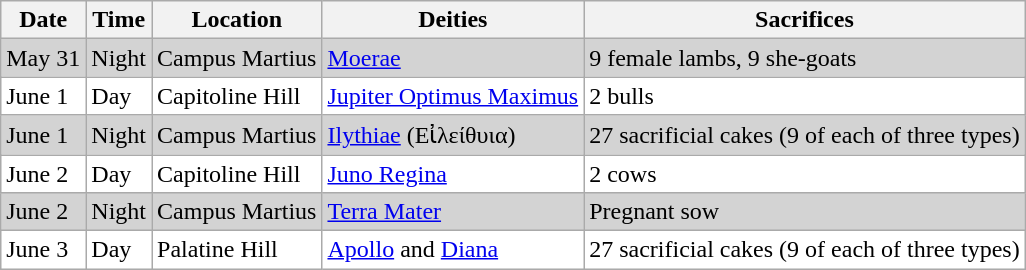<table class="wikitable">
<tr>
<th>Date</th>
<th>Time</th>
<th>Location</th>
<th>Deities</th>
<th>Sacrifices</th>
</tr>
<tr style="background:lightgray; color:black">
<td>May 31</td>
<td>Night</td>
<td>Campus Martius</td>
<td><a href='#'>Moerae</a></td>
<td>9 female lambs, 9 she-goats</td>
</tr>
<tr style="background:white; color:black">
<td>June 1</td>
<td>Day</td>
<td>Capitoline Hill</td>
<td><a href='#'>Jupiter Optimus Maximus</a></td>
<td>2 bulls</td>
</tr>
<tr style="background:lightgray; color:black">
<td>June 1</td>
<td>Night</td>
<td>Campus Martius</td>
<td><a href='#'>Ilythiae</a> (Εἰλείθυια)</td>
<td>27 sacrificial cakes (9 of each of three types)</td>
</tr>
<tr style="background:white; color:black">
<td>June 2</td>
<td>Day</td>
<td>Capitoline Hill</td>
<td><a href='#'>Juno Regina</a></td>
<td>2 cows</td>
</tr>
<tr style="background:lightgray; color:black">
<td>June 2</td>
<td>Night</td>
<td>Campus Martius</td>
<td><a href='#'>Terra Mater</a></td>
<td>Pregnant sow</td>
</tr>
<tr style="background:white; color:black">
<td>June 3</td>
<td>Day</td>
<td>Palatine Hill</td>
<td><a href='#'>Apollo</a> and <a href='#'>Diana</a></td>
<td>27 sacrificial cakes (9 of each of three types)</td>
</tr>
</table>
